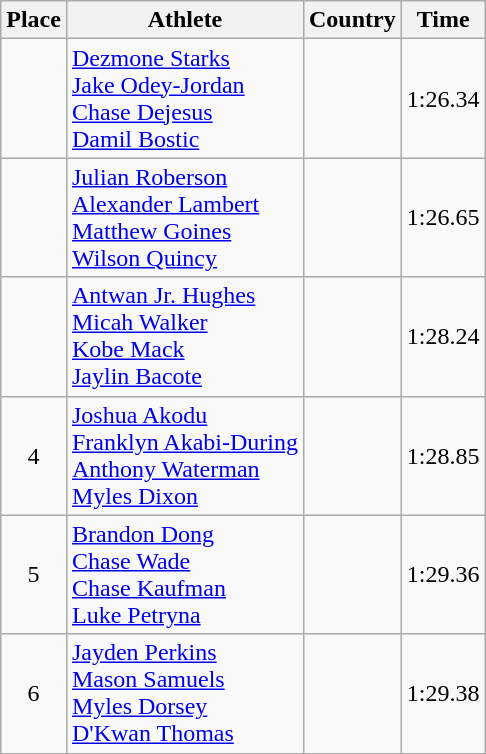<table class="wikitable">
<tr>
<th>Place</th>
<th>Athlete</th>
<th>Country</th>
<th>Time</th>
</tr>
<tr>
<td align=center></td>
<td><a href='#'>Dezmone Starks</a><br><a href='#'>Jake Odey-Jordan</a><br><a href='#'>Chase Dejesus</a><br><a href='#'>Damil Bostic</a></td>
<td></td>
<td>1:26.34</td>
</tr>
<tr>
<td align=center></td>
<td><a href='#'>Julian Roberson</a><br><a href='#'>Alexander Lambert</a><br><a href='#'>Matthew Goines</a><br><a href='#'>Wilson Quincy</a></td>
<td></td>
<td>1:26.65</td>
</tr>
<tr>
<td align=center></td>
<td><a href='#'>Antwan Jr. Hughes</a><br><a href='#'>Micah Walker</a><br><a href='#'>Kobe Mack</a><br><a href='#'>Jaylin Bacote</a></td>
<td></td>
<td>1:28.24</td>
</tr>
<tr>
<td align=center>4</td>
<td><a href='#'>Joshua Akodu</a><br><a href='#'>Franklyn Akabi-During</a><br><a href='#'>Anthony Waterman</a><br><a href='#'>Myles Dixon</a></td>
<td></td>
<td>1:28.85</td>
</tr>
<tr>
<td align=center>5</td>
<td><a href='#'>Brandon Dong</a><br><a href='#'>Chase Wade</a><br><a href='#'>Chase Kaufman</a><br><a href='#'>Luke Petryna</a></td>
<td></td>
<td>1:29.36</td>
</tr>
<tr>
<td align=center>6</td>
<td><a href='#'>Jayden Perkins</a><br><a href='#'>Mason Samuels</a><br><a href='#'>Myles Dorsey</a><br><a href='#'>D'Kwan Thomas</a></td>
<td></td>
<td>1:29.38</td>
</tr>
</table>
